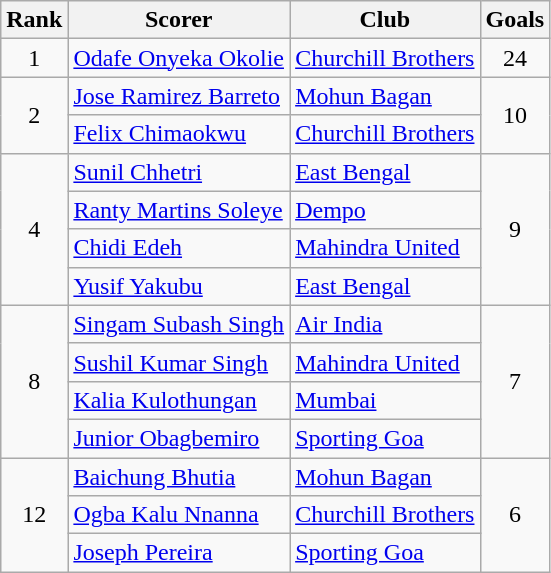<table class="wikitable">
<tr>
<th>Rank</th>
<th>Scorer</th>
<th>Club</th>
<th>Goals</th>
</tr>
<tr>
<td rowspan=1 align=center>1</td>
<td> <a href='#'>Odafe Onyeka Okolie</a></td>
<td><a href='#'>Churchill Brothers</a></td>
<td rowspan=1 align=center>24</td>
</tr>
<tr>
<td rowspan=2 align=center>2</td>
<td> <a href='#'>Jose Ramirez Barreto</a></td>
<td><a href='#'>Mohun Bagan</a></td>
<td rowspan=2 align=center>10</td>
</tr>
<tr>
<td> <a href='#'>Felix Chimaokwu</a></td>
<td><a href='#'>Churchill Brothers</a></td>
</tr>
<tr>
<td rowspan=4 align=center>4</td>
<td> <a href='#'>Sunil Chhetri</a></td>
<td><a href='#'>East Bengal</a></td>
<td rowspan=4 align=center>9</td>
</tr>
<tr>
<td> <a href='#'>Ranty Martins Soleye</a></td>
<td><a href='#'>Dempo</a></td>
</tr>
<tr>
<td> <a href='#'>Chidi Edeh</a></td>
<td><a href='#'>Mahindra United</a></td>
</tr>
<tr>
<td> <a href='#'>Yusif Yakubu</a></td>
<td><a href='#'>East Bengal</a></td>
</tr>
<tr>
<td rowspan=4 align=center>8</td>
<td> <a href='#'>Singam Subash Singh</a></td>
<td><a href='#'>Air India</a></td>
<td rowspan=4 align=center>7</td>
</tr>
<tr>
<td> <a href='#'>Sushil Kumar Singh</a></td>
<td><a href='#'>Mahindra United</a></td>
</tr>
<tr>
<td> <a href='#'>Kalia Kulothungan</a></td>
<td><a href='#'>Mumbai</a></td>
</tr>
<tr>
<td> <a href='#'>Junior Obagbemiro</a></td>
<td><a href='#'>Sporting Goa</a></td>
</tr>
<tr>
<td rowspan=3 align=center>12</td>
<td> <a href='#'>Baichung Bhutia</a></td>
<td><a href='#'>Mohun Bagan</a></td>
<td rowspan=3 align=center>6</td>
</tr>
<tr>
<td> <a href='#'>Ogba Kalu Nnanna</a></td>
<td><a href='#'>Churchill Brothers</a></td>
</tr>
<tr>
<td> <a href='#'>Joseph Pereira</a></td>
<td><a href='#'>Sporting Goa</a></td>
</tr>
</table>
